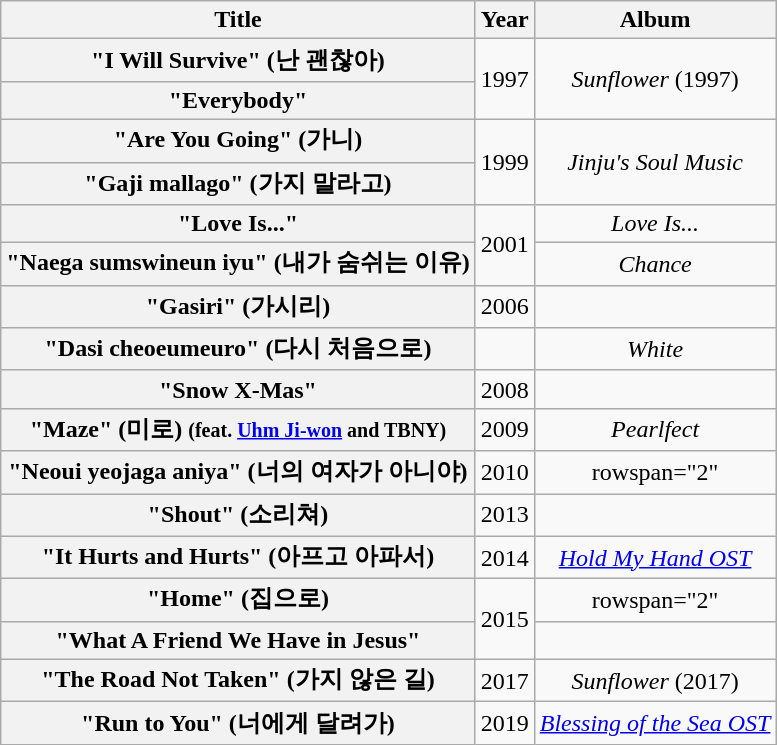<table class="wikitable plainrowheaders" style="text-align:center;">
<tr>
<th rowspan="1" scope="col">Title</th>
<th rowspan="1" scope="col">Year</th>
<th>Album</th>
</tr>
<tr>
<th scope="row">"I Will Survive" (난 괜찮아)</th>
<td rowspan="2">1997</td>
<td rowspan="2"><em>Sunflower</em> (1997)</td>
</tr>
<tr>
<th scope="row">"Everybody"</th>
</tr>
<tr>
<th scope="row">"Are You Going" (가니)</th>
<td rowspan="2">1999</td>
<td rowspan="2"><em>Jinju's Soul Music</em></td>
</tr>
<tr>
<th scope="row">"Gaji mallago" (가지 말라고)</th>
</tr>
<tr>
<th scope="row">"Love Is..."</th>
<td rowspan="2">2001</td>
<td><em>Love Is...</em></td>
</tr>
<tr>
<th scope="row">"Naega sumswineun iyu" (내가 숨쉬는 이유)</th>
<td><em>Chance</em></td>
</tr>
<tr>
<th scope="row">"Gasiri" (가시리)</th>
<td>2006</td>
<td></td>
</tr>
<tr>
<th scope="row">"Dasi cheoeumeuro" (다시 처음으로)</th>
<td></td>
<td><em>White</em></td>
</tr>
<tr>
<th scope="row">"Snow X-Mas"</th>
<td>2008</td>
<td></td>
</tr>
<tr>
<th scope="row">"Maze" (미로) <small>(feat. <a href='#'>Uhm Ji-won</a> and TBNY)</small></th>
<td>2009</td>
<td><em>Pearlfect</em></td>
</tr>
<tr>
<th scope="row">"Neoui yeojaga aniya" (너의 여자가 아니야)</th>
<td>2010</td>
<td>rowspan="2" </td>
</tr>
<tr>
<th scope="row">"Shout" (소리쳐)</th>
<td>2013</td>
</tr>
<tr>
<th scope="row">"It Hurts and Hurts" (아프고 아파서)</th>
<td>2014</td>
<td><em><a href='#'>Hold My Hand OST</a></em></td>
</tr>
<tr>
<th scope="row">"Home" (집으로)</th>
<td rowspan="2">2015</td>
<td>rowspan="2" </td>
</tr>
<tr>
<th scope="row">"What A Friend We Have in Jesus"</th>
</tr>
<tr>
<th scope="row">"The Road Not Taken" (가지 않은 길)</th>
<td>2017</td>
<td><em>Sunflower</em> (2017)</td>
</tr>
<tr>
<th scope="row">"Run to You" (너에게 달려가)</th>
<td>2019</td>
<td><em><a href='#'>Blessing of the Sea OST</a></em></td>
</tr>
</table>
